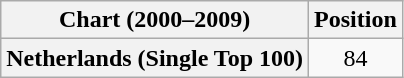<table class="wikitable plainrowheaders">
<tr>
<th scope="col">Chart (2000–2009)</th>
<th scope="col">Position</th>
</tr>
<tr>
<th scope="row">Netherlands (Single Top 100)</th>
<td style="text-align:center;">84</td>
</tr>
</table>
